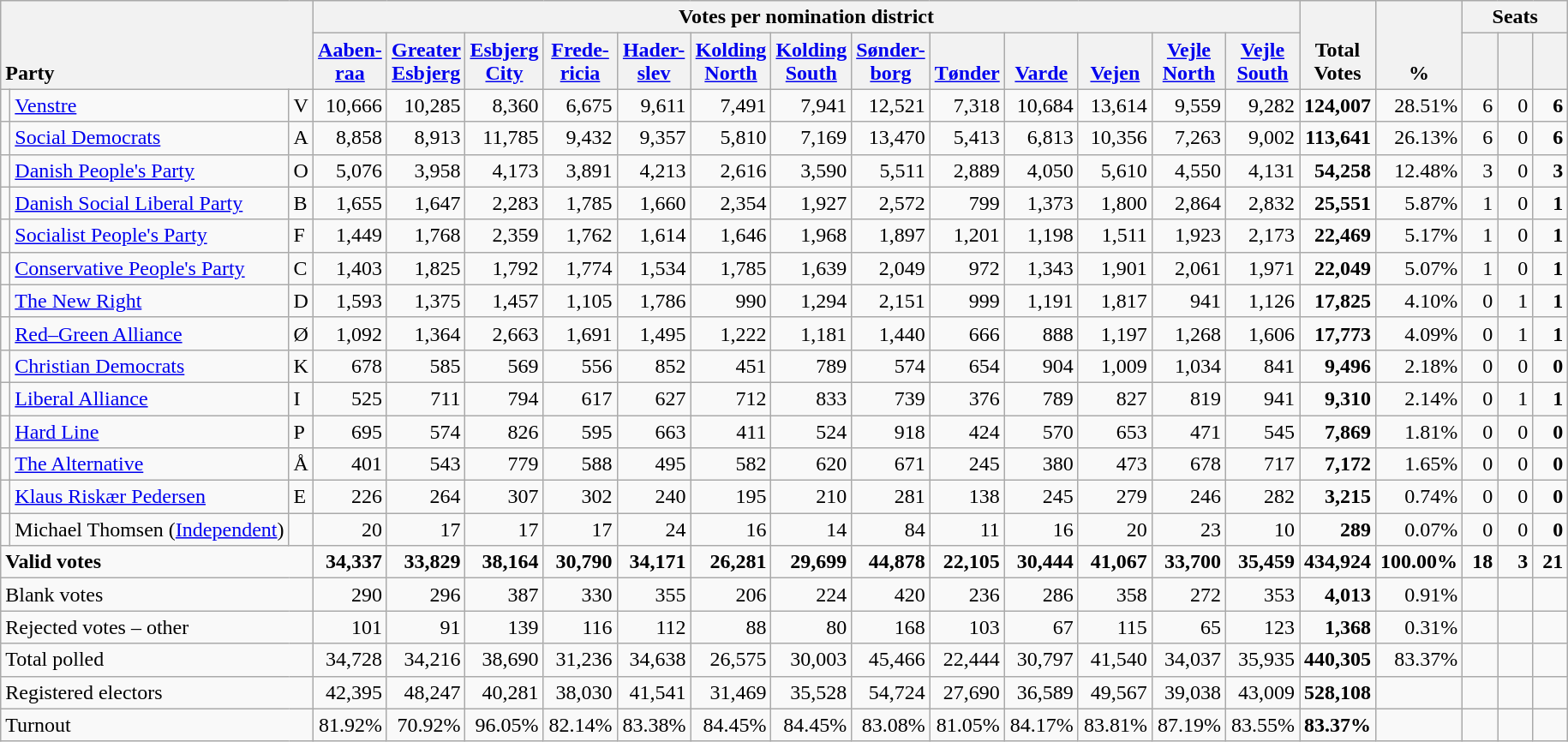<table class="wikitable" border="1" style="text-align:right;">
<tr>
<th style="text-align:left;" valign=bottom rowspan=2 colspan=3>Party</th>
<th colspan=13>Votes per nomination district</th>
<th align=center valign=bottom rowspan=2 width="50">Total Votes</th>
<th align=center valign=bottom rowspan=2 width="50">%</th>
<th colspan=3>Seats</th>
</tr>
<tr>
<th align=center valign=bottom width="50"><a href='#'>Aaben- raa</a></th>
<th align="center" valign="bottom" width="50"><a href='#'>Greater Esbjerg</a></th>
<th align="center" valign="bottom" width="50"><a href='#'>Esbjerg City</a></th>
<th align="center" valign="bottom" width="50"><a href='#'>Frede- ricia</a></th>
<th align="center" valign="bottom" width="50"><a href='#'>Hader- slev</a></th>
<th align="center" valign="bottom" width="50"><a href='#'>Kolding North</a></th>
<th align="center" valign="bottom" width="50"><a href='#'>Kolding South</a></th>
<th align="center" valign="bottom" width="50"><a href='#'>Sønder- borg</a></th>
<th align="center" valign="bottom" width="50"><a href='#'>Tønder</a></th>
<th align="center" valign="bottom" width="50"><a href='#'>Varde</a></th>
<th align="center" valign="bottom" width="50"><a href='#'>Vejen</a></th>
<th align="center" valign="bottom" width="50"><a href='#'>Vejle North</a></th>
<th align="center" valign="bottom" width="50"><a href='#'>Vejle South</a></th>
<th align="center" valign="bottom" width="20"><small></small></th>
<th align=center valign=bottom width="20"><small><a href='#'></a></small></th>
<th align=center valign=bottom width="20"><small></small></th>
</tr>
<tr>
<td></td>
<td align=left><a href='#'>Venstre</a></td>
<td align=left>V</td>
<td>10,666</td>
<td>10,285</td>
<td>8,360</td>
<td>6,675</td>
<td>9,611</td>
<td>7,491</td>
<td>7,941</td>
<td>12,521</td>
<td>7,318</td>
<td>10,684</td>
<td>13,614</td>
<td>9,559</td>
<td>9,282</td>
<td><strong>124,007</strong></td>
<td>28.51%</td>
<td>6</td>
<td>0</td>
<td><strong>6</strong></td>
</tr>
<tr>
<td></td>
<td align=left><a href='#'>Social Democrats</a></td>
<td align=left>A</td>
<td>8,858</td>
<td>8,913</td>
<td>11,785</td>
<td>9,432</td>
<td>9,357</td>
<td>5,810</td>
<td>7,169</td>
<td>13,470</td>
<td>5,413</td>
<td>6,813</td>
<td>10,356</td>
<td>7,263</td>
<td>9,002</td>
<td><strong>113,641</strong></td>
<td>26.13%</td>
<td>6</td>
<td>0</td>
<td><strong>6</strong></td>
</tr>
<tr>
<td></td>
<td align=left><a href='#'>Danish People's Party</a></td>
<td align=left>O</td>
<td>5,076</td>
<td>3,958</td>
<td>4,173</td>
<td>3,891</td>
<td>4,213</td>
<td>2,616</td>
<td>3,590</td>
<td>5,511</td>
<td>2,889</td>
<td>4,050</td>
<td>5,610</td>
<td>4,550</td>
<td>4,131</td>
<td><strong>54,258</strong></td>
<td>12.48%</td>
<td>3</td>
<td>0</td>
<td><strong>3</strong></td>
</tr>
<tr>
<td></td>
<td align=left><a href='#'>Danish Social Liberal Party</a></td>
<td align=left>B</td>
<td>1,655</td>
<td>1,647</td>
<td>2,283</td>
<td>1,785</td>
<td>1,660</td>
<td>2,354</td>
<td>1,927</td>
<td>2,572</td>
<td>799</td>
<td>1,373</td>
<td>1,800</td>
<td>2,864</td>
<td>2,832</td>
<td><strong>25,551</strong></td>
<td>5.87%</td>
<td>1</td>
<td>0</td>
<td><strong>1</strong></td>
</tr>
<tr>
<td></td>
<td align=left><a href='#'>Socialist People's Party</a></td>
<td align=left>F</td>
<td>1,449</td>
<td>1,768</td>
<td>2,359</td>
<td>1,762</td>
<td>1,614</td>
<td>1,646</td>
<td>1,968</td>
<td>1,897</td>
<td>1,201</td>
<td>1,198</td>
<td>1,511</td>
<td>1,923</td>
<td>2,173</td>
<td><strong>22,469</strong></td>
<td>5.17%</td>
<td>1</td>
<td>0</td>
<td><strong>1</strong></td>
</tr>
<tr>
<td></td>
<td align=left style="white-space: nowrap;"><a href='#'>Conservative People's Party</a></td>
<td align=left>C</td>
<td>1,403</td>
<td>1,825</td>
<td>1,792</td>
<td>1,774</td>
<td>1,534</td>
<td>1,785</td>
<td>1,639</td>
<td>2,049</td>
<td>972</td>
<td>1,343</td>
<td>1,901</td>
<td>2,061</td>
<td>1,971</td>
<td><strong>22,049</strong></td>
<td>5.07%</td>
<td>1</td>
<td>0</td>
<td><strong>1</strong></td>
</tr>
<tr>
<td></td>
<td align=left><a href='#'>The New Right</a></td>
<td align=left>D</td>
<td>1,593</td>
<td>1,375</td>
<td>1,457</td>
<td>1,105</td>
<td>1,786</td>
<td>990</td>
<td>1,294</td>
<td>2,151</td>
<td>999</td>
<td>1,191</td>
<td>1,817</td>
<td>941</td>
<td>1,126</td>
<td><strong>17,825</strong></td>
<td>4.10%</td>
<td>0</td>
<td>1</td>
<td><strong>1</strong></td>
</tr>
<tr>
<td></td>
<td align=left><a href='#'>Red–Green Alliance</a></td>
<td align=left>Ø</td>
<td>1,092</td>
<td>1,364</td>
<td>2,663</td>
<td>1,691</td>
<td>1,495</td>
<td>1,222</td>
<td>1,181</td>
<td>1,440</td>
<td>666</td>
<td>888</td>
<td>1,197</td>
<td>1,268</td>
<td>1,606</td>
<td><strong>17,773</strong></td>
<td>4.09%</td>
<td>0</td>
<td>1</td>
<td><strong>1</strong></td>
</tr>
<tr>
<td></td>
<td align=left><a href='#'>Christian Democrats</a></td>
<td align=left>K</td>
<td>678</td>
<td>585</td>
<td>569</td>
<td>556</td>
<td>852</td>
<td>451</td>
<td>789</td>
<td>574</td>
<td>654</td>
<td>904</td>
<td>1,009</td>
<td>1,034</td>
<td>841</td>
<td><strong>9,496</strong></td>
<td>2.18%</td>
<td>0</td>
<td>0</td>
<td><strong>0</strong></td>
</tr>
<tr>
<td></td>
<td align=left><a href='#'>Liberal Alliance</a></td>
<td align=left>I</td>
<td>525</td>
<td>711</td>
<td>794</td>
<td>617</td>
<td>627</td>
<td>712</td>
<td>833</td>
<td>739</td>
<td>376</td>
<td>789</td>
<td>827</td>
<td>819</td>
<td>941</td>
<td><strong>9,310</strong></td>
<td>2.14%</td>
<td>0</td>
<td>1</td>
<td><strong>1</strong></td>
</tr>
<tr>
<td></td>
<td align=left><a href='#'>Hard Line</a></td>
<td align=left>P</td>
<td>695</td>
<td>574</td>
<td>826</td>
<td>595</td>
<td>663</td>
<td>411</td>
<td>524</td>
<td>918</td>
<td>424</td>
<td>570</td>
<td>653</td>
<td>471</td>
<td>545</td>
<td><strong>7,869</strong></td>
<td>1.81%</td>
<td>0</td>
<td>0</td>
<td><strong>0</strong></td>
</tr>
<tr>
<td></td>
<td align=left><a href='#'>The Alternative</a></td>
<td align=left>Å</td>
<td>401</td>
<td>543</td>
<td>779</td>
<td>588</td>
<td>495</td>
<td>582</td>
<td>620</td>
<td>671</td>
<td>245</td>
<td>380</td>
<td>473</td>
<td>678</td>
<td>717</td>
<td><strong>7,172</strong></td>
<td>1.65%</td>
<td>0</td>
<td>0</td>
<td><strong>0</strong></td>
</tr>
<tr>
<td></td>
<td align=left><a href='#'>Klaus Riskær Pedersen</a></td>
<td align=left>E</td>
<td>226</td>
<td>264</td>
<td>307</td>
<td>302</td>
<td>240</td>
<td>195</td>
<td>210</td>
<td>281</td>
<td>138</td>
<td>245</td>
<td>279</td>
<td>246</td>
<td>282</td>
<td><strong>3,215</strong></td>
<td>0.74%</td>
<td>0</td>
<td>0</td>
<td><strong>0</strong></td>
</tr>
<tr>
<td></td>
<td align=left>Michael Thomsen (<a href='#'>Independent</a>)</td>
<td></td>
<td>20</td>
<td>17</td>
<td>17</td>
<td>17</td>
<td>24</td>
<td>16</td>
<td>14</td>
<td>84</td>
<td>11</td>
<td>16</td>
<td>20</td>
<td>23</td>
<td>10</td>
<td><strong>289</strong></td>
<td>0.07%</td>
<td>0</td>
<td>0</td>
<td><strong>0</strong></td>
</tr>
<tr style="font-weight:bold">
<td align=left colspan=3>Valid votes</td>
<td>34,337</td>
<td>33,829</td>
<td>38,164</td>
<td>30,790</td>
<td>34,171</td>
<td>26,281</td>
<td>29,699</td>
<td>44,878</td>
<td>22,105</td>
<td>30,444</td>
<td>41,067</td>
<td>33,700</td>
<td>35,459</td>
<td>434,924</td>
<td>100.00%</td>
<td>18</td>
<td>3</td>
<td>21</td>
</tr>
<tr>
<td align=left colspan=3>Blank votes</td>
<td>290</td>
<td>296</td>
<td>387</td>
<td>330</td>
<td>355</td>
<td>206</td>
<td>224</td>
<td>420</td>
<td>236</td>
<td>286</td>
<td>358</td>
<td>272</td>
<td>353</td>
<td><strong>4,013</strong></td>
<td>0.91%</td>
<td></td>
<td></td>
<td></td>
</tr>
<tr>
<td align=left colspan=3>Rejected votes – other</td>
<td>101</td>
<td>91</td>
<td>139</td>
<td>116</td>
<td>112</td>
<td>88</td>
<td>80</td>
<td>168</td>
<td>103</td>
<td>67</td>
<td>115</td>
<td>65</td>
<td>123</td>
<td><strong>1,368</strong></td>
<td>0.31%</td>
<td></td>
<td></td>
<td></td>
</tr>
<tr>
<td align=left colspan=3>Total polled</td>
<td>34,728</td>
<td>34,216</td>
<td>38,690</td>
<td>31,236</td>
<td>34,638</td>
<td>26,575</td>
<td>30,003</td>
<td>45,466</td>
<td>22,444</td>
<td>30,797</td>
<td>41,540</td>
<td>34,037</td>
<td>35,935</td>
<td><strong>440,305</strong></td>
<td>83.37%</td>
<td></td>
<td></td>
<td></td>
</tr>
<tr>
<td align=left colspan=3>Registered electors</td>
<td>42,395</td>
<td>48,247</td>
<td>40,281</td>
<td>38,030</td>
<td>41,541</td>
<td>31,469</td>
<td>35,528</td>
<td>54,724</td>
<td>27,690</td>
<td>36,589</td>
<td>49,567</td>
<td>39,038</td>
<td>43,009</td>
<td><strong>528,108</strong></td>
<td></td>
<td></td>
<td></td>
<td></td>
</tr>
<tr>
<td align=left colspan=3>Turnout</td>
<td>81.92%</td>
<td>70.92%</td>
<td>96.05%</td>
<td>82.14%</td>
<td>83.38%</td>
<td>84.45%</td>
<td>84.45%</td>
<td>83.08%</td>
<td>81.05%</td>
<td>84.17%</td>
<td>83.81%</td>
<td>87.19%</td>
<td>83.55%</td>
<td><strong>83.37%</strong></td>
<td></td>
<td></td>
<td></td>
<td></td>
</tr>
</table>
